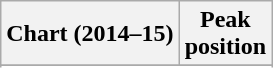<table class="wikitable plainrowheaders sortable" style="text-align:center">
<tr>
<th>Chart (2014–15)</th>
<th>Peak<br>position</th>
</tr>
<tr>
</tr>
<tr>
</tr>
<tr>
</tr>
</table>
